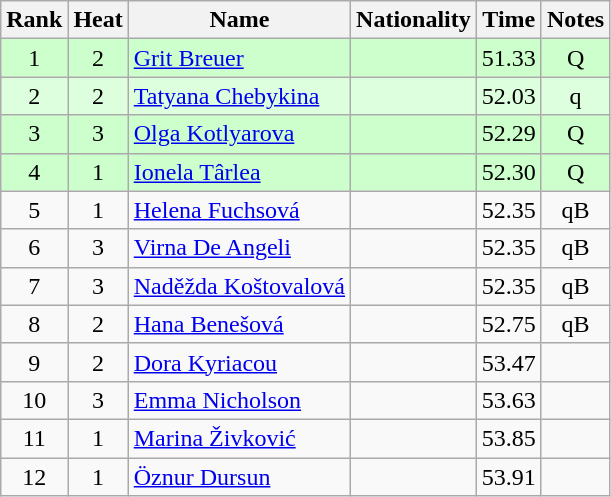<table class="wikitable sortable" style="text-align:center">
<tr>
<th>Rank</th>
<th>Heat</th>
<th>Name</th>
<th>Nationality</th>
<th>Time</th>
<th>Notes</th>
</tr>
<tr bgcolor=ccffcc>
<td>1</td>
<td>2</td>
<td align="left"><a href='#'>Grit Breuer</a></td>
<td align=left></td>
<td>51.33</td>
<td>Q</td>
</tr>
<tr bgcolor=ddffdd>
<td>2</td>
<td>2</td>
<td align="left"><a href='#'>Tatyana Chebykina</a></td>
<td align=left></td>
<td>52.03</td>
<td>q</td>
</tr>
<tr bgcolor=ccffcc>
<td>3</td>
<td>3</td>
<td align="left"><a href='#'>Olga Kotlyarova</a></td>
<td align=left></td>
<td>52.29</td>
<td>Q</td>
</tr>
<tr bgcolor=ccffcc>
<td>4</td>
<td>1</td>
<td align="left"><a href='#'>Ionela Târlea</a></td>
<td align=left></td>
<td>52.30</td>
<td>Q</td>
</tr>
<tr>
<td>5</td>
<td>1</td>
<td align="left"><a href='#'>Helena Fuchsová</a></td>
<td align=left></td>
<td>52.35</td>
<td>qB</td>
</tr>
<tr>
<td>6</td>
<td>3</td>
<td align="left"><a href='#'>Virna De Angeli</a></td>
<td align=left></td>
<td>52.35</td>
<td>qB</td>
</tr>
<tr>
<td>7</td>
<td>3</td>
<td align="left"><a href='#'>Naděžda Koštovalová</a></td>
<td align=left></td>
<td>52.35</td>
<td>qB</td>
</tr>
<tr>
<td>8</td>
<td>2</td>
<td align="left"><a href='#'>Hana Benešová</a></td>
<td align=left></td>
<td>52.75</td>
<td>qB</td>
</tr>
<tr>
<td>9</td>
<td>2</td>
<td align="left"><a href='#'>Dora Kyriacou</a></td>
<td align=left></td>
<td>53.47</td>
<td></td>
</tr>
<tr>
<td>10</td>
<td>3</td>
<td align="left"><a href='#'>Emma Nicholson</a></td>
<td align=left></td>
<td>53.63</td>
<td></td>
</tr>
<tr>
<td>11</td>
<td>1</td>
<td align="left"><a href='#'>Marina Živković</a></td>
<td align=left></td>
<td>53.85</td>
<td></td>
</tr>
<tr>
<td>12</td>
<td>1</td>
<td align="left"><a href='#'>Öznur Dursun</a></td>
<td align=left></td>
<td>53.91</td>
<td></td>
</tr>
</table>
